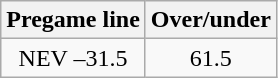<table class="wikitable">
<tr align="center">
<th style=>Pregame line</th>
<th style=>Over/under</th>
</tr>
<tr align="center">
<td>NEV –31.5</td>
<td>61.5</td>
</tr>
</table>
